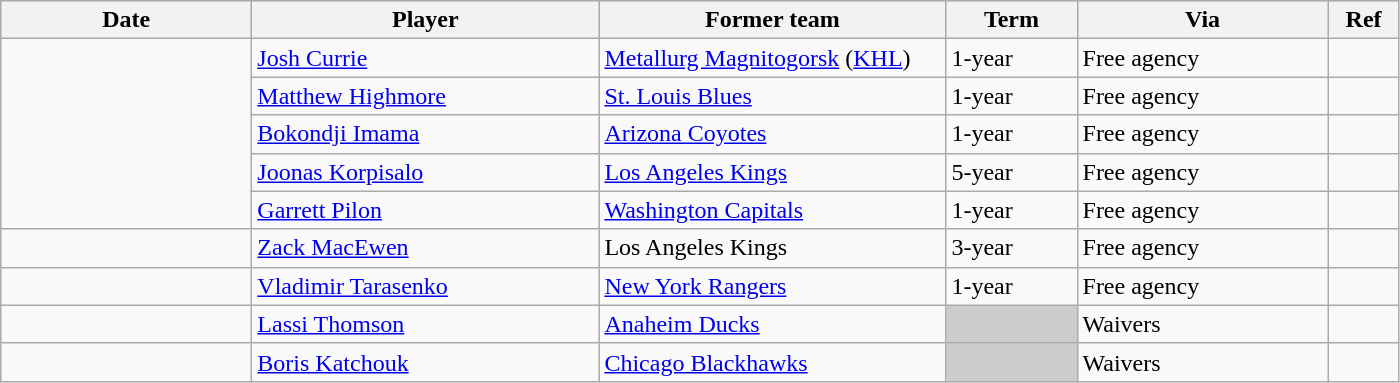<table class="wikitable">
<tr style="background:#ddd; text-align:center;">
<th style="width: 10em;">Date</th>
<th style="width: 14em;">Player</th>
<th style="width: 14em;">Former team</th>
<th style="width: 5em;">Term</th>
<th style="width: 10em;">Via</th>
<th style="width: 2.5em;">Ref</th>
</tr>
<tr>
<td rowspan=5></td>
<td><a href='#'>Josh Currie</a></td>
<td><a href='#'>Metallurg Magnitogorsk</a> (<a href='#'>KHL</a>)</td>
<td>1-year</td>
<td>Free agency</td>
<td></td>
</tr>
<tr>
<td><a href='#'>Matthew Highmore</a></td>
<td><a href='#'>St. Louis Blues</a></td>
<td>1-year</td>
<td>Free agency</td>
<td></td>
</tr>
<tr>
<td><a href='#'>Bokondji Imama</a></td>
<td><a href='#'>Arizona Coyotes</a></td>
<td>1-year</td>
<td>Free agency</td>
<td></td>
</tr>
<tr>
<td><a href='#'>Joonas Korpisalo</a></td>
<td><a href='#'>Los Angeles Kings</a></td>
<td>5-year</td>
<td>Free agency</td>
<td></td>
</tr>
<tr>
<td><a href='#'>Garrett Pilon</a></td>
<td><a href='#'>Washington Capitals</a></td>
<td>1-year</td>
<td>Free agency</td>
<td></td>
</tr>
<tr>
<td></td>
<td><a href='#'>Zack MacEwen</a></td>
<td>Los Angeles Kings</td>
<td>3-year</td>
<td>Free agency</td>
<td></td>
</tr>
<tr>
<td></td>
<td><a href='#'>Vladimir Tarasenko</a></td>
<td><a href='#'>New York Rangers</a></td>
<td>1-year</td>
<td>Free agency</td>
<td></td>
</tr>
<tr>
<td></td>
<td><a href='#'>Lassi Thomson</a></td>
<td><a href='#'>Anaheim Ducks</a></td>
<td style="background:#ccc;"></td>
<td>Waivers</td>
<td></td>
</tr>
<tr>
<td></td>
<td><a href='#'>Boris Katchouk</a></td>
<td><a href='#'>Chicago Blackhawks</a></td>
<td style="background:#ccc;"></td>
<td>Waivers</td>
<td></td>
</tr>
</table>
